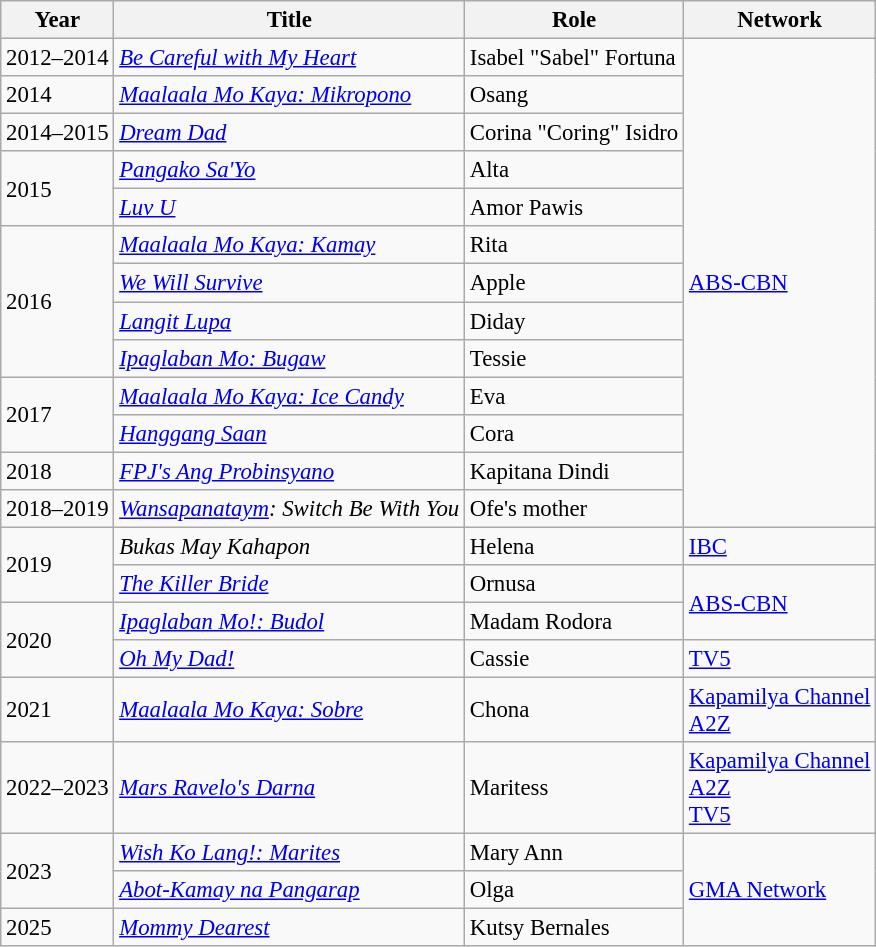<table class="wikitable sortable" style="font-size: 95%;">
<tr>
<th>Year</th>
<th>Title</th>
<th>Role</th>
<th>Network</th>
</tr>
<tr>
<td>2012–2014</td>
<td><em><a href='#'>Be Careful with My Heart</a></em></td>
<td>Isabel "Sabel" Fortuna</td>
<td rowspan=13><a href='#'>ABS-CBN</a></td>
</tr>
<tr>
<td>2014</td>
<td><em><a href='#'> Maalaala Mo Kaya: Mikropono</a></em></td>
<td>Osang</td>
</tr>
<tr>
<td>2014–2015</td>
<td><em><a href='#'>Dream Dad</a></em></td>
<td>Corina "Coring" Isidro</td>
</tr>
<tr>
<td rowspan="2">2015</td>
<td><em><a href='#'>Pangako Sa'Yo</a></em></td>
<td>Alta</td>
</tr>
<tr>
<td><em><a href='#'>Luv U</a></em></td>
<td>Amor Pawis</td>
</tr>
<tr>
<td rowspan="4">2016</td>
<td><em><a href='#'> Maalaala Mo Kaya: Kamay</a></em></td>
<td>Rita</td>
</tr>
<tr>
<td><em><a href='#'>We Will Survive</a></em></td>
<td>Apple</td>
</tr>
<tr>
<td><em><a href='#'>Langit Lupa</a></em></td>
<td>Diday</td>
</tr>
<tr>
<td><em><a href='#'>Ipaglaban Mo: Bugaw</a></em></td>
<td>Tessie</td>
</tr>
<tr>
<td rowspan="2">2017</td>
<td><em><a href='#'> Maalaala Mo Kaya: Ice Candy</a></em></td>
<td>Eva</td>
</tr>
<tr>
<td><em><a href='#'>Hanggang Saan</a></em></td>
<td>Cora</td>
</tr>
<tr>
<td>2018</td>
<td><em><a href='#'> FPJ's Ang Probinsyano</a></em></td>
<td>Kapitana Dindi</td>
</tr>
<tr>
<td>2018–2019</td>
<td><em><a href='#'>Wansapanataym</a>: Switch Be With You</em></td>
<td>Ofe's mother</td>
</tr>
<tr>
<td rowspan="2">2019</td>
<td><em>Bukas May Kahapon</em></td>
<td>Helena</td>
<td><a href='#'>IBC</a></td>
</tr>
<tr>
<td><em><a href='#'>The Killer Bride</a></em></td>
<td>Ornusa</td>
<td rowspan=2><a href='#'>ABS-CBN</a></td>
</tr>
<tr>
<td rowspan="2">2020</td>
<td><em><a href='#'>Ipaglaban Mo!: Budol</a></em></td>
<td>Madam Rodora</td>
</tr>
<tr>
<td><em><a href='#'>Oh My Dad!</a></em></td>
<td>Cassie</td>
<td><a href='#'>TV5</a></td>
</tr>
<tr>
<td>2021</td>
<td><em><a href='#'> Maalaala Mo Kaya: Sobre</a></em></td>
<td>Chona</td>
<td><a href='#'>Kapamilya Channel</a> <br> <a href='#'>A2Z</a></td>
</tr>
<tr>
<td>2022–2023</td>
<td><em><a href='#'>Mars Ravelo's Darna</a></em></td>
<td>Maritess</td>
<td><a href='#'>Kapamilya Channel</a> <br> <a href='#'>A2Z</a> <br> <a href='#'>TV5</a></td>
</tr>
<tr>
<td rowspan="2">2023</td>
<td><em><a href='#'>Wish Ko Lang!: Marites</a></em></td>
<td>Mary Ann</td>
<td rowspan="3"><a href='#'>GMA Network</a></td>
</tr>
<tr>
<td><em><a href='#'>Abot-Kamay na Pangarap</a></em></td>
<td>Olga</td>
</tr>
<tr>
<td>2025</td>
<td><a href='#'><em>Mommy Dearest</em></a></td>
<td>Kutsy Bernales</td>
</tr>
</table>
